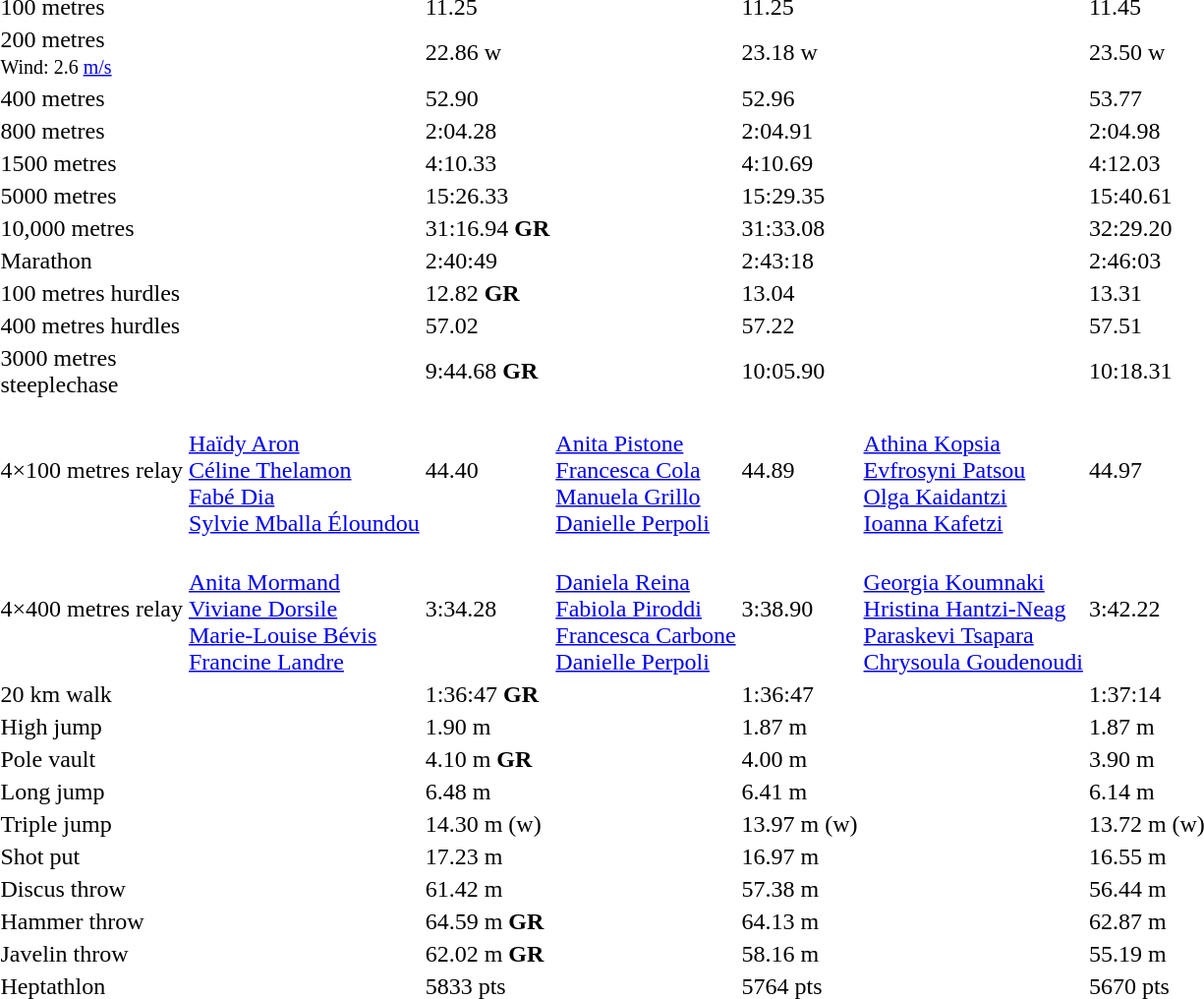<table>
<tr>
<td>100 metres</td>
<td></td>
<td>11.25</td>
<td></td>
<td>11.25</td>
<td></td>
<td>11.45</td>
</tr>
<tr>
<td>200 metres<br><small>Wind: 2.6 <a href='#'>m/s</a></small></td>
<td></td>
<td>22.86 w</td>
<td></td>
<td>23.18 w</td>
<td></td>
<td>23.50 w</td>
</tr>
<tr>
<td>400 metres</td>
<td></td>
<td>52.90</td>
<td></td>
<td>52.96</td>
<td></td>
<td>53.77</td>
</tr>
<tr>
<td>800 metres</td>
<td></td>
<td>2:04.28</td>
<td></td>
<td>2:04.91</td>
<td></td>
<td>2:04.98</td>
</tr>
<tr>
<td>1500 metres</td>
<td></td>
<td>4:10.33</td>
<td></td>
<td>4:10.69</td>
<td></td>
<td>4:12.03</td>
</tr>
<tr>
<td>5000 metres</td>
<td></td>
<td>15:26.33</td>
<td></td>
<td>15:29.35</td>
<td></td>
<td>15:40.61</td>
</tr>
<tr>
<td>10,000 metres</td>
<td></td>
<td>31:16.94 <strong>GR</strong></td>
<td></td>
<td>31:33.08</td>
<td></td>
<td>32:29.20</td>
</tr>
<tr>
<td>Marathon</td>
<td></td>
<td>2:40:49</td>
<td></td>
<td>2:43:18</td>
<td></td>
<td>2:46:03</td>
</tr>
<tr>
<td>100 metres hurdles</td>
<td></td>
<td>12.82 <strong>GR</strong></td>
<td></td>
<td>13.04</td>
<td></td>
<td>13.31</td>
</tr>
<tr>
<td>400 metres hurdles</td>
<td></td>
<td>57.02</td>
<td></td>
<td>57.22</td>
<td></td>
<td>57.51</td>
</tr>
<tr>
<td>3000 metres<br>steeplechase</td>
<td></td>
<td>9:44.68 <strong>GR</strong></td>
<td></td>
<td>10:05.90</td>
<td></td>
<td>10:18.31</td>
</tr>
<tr>
<td>4×100 metres relay</td>
<td><br><a href='#'>Haïdy Aron</a><br><a href='#'>Céline Thelamon</a><br><a href='#'>Fabé Dia</a><br><a href='#'>Sylvie Mballa Éloundou</a></td>
<td>44.40</td>
<td><br><a href='#'>Anita Pistone</a><br><a href='#'>Francesca Cola</a><br><a href='#'>Manuela Grillo</a><br><a href='#'>Danielle Perpoli</a></td>
<td>44.89</td>
<td><br><a href='#'>Athina Kopsia</a><br><a href='#'>Evfrosyni Patsou</a><br><a href='#'>Olga Kaidantzi</a><br><a href='#'>Ioanna Kafetzi</a></td>
<td>44.97</td>
</tr>
<tr>
<td>4×400 metres relay</td>
<td><br><a href='#'>Anita Mormand</a><br><a href='#'>Viviane Dorsile</a><br><a href='#'>Marie-Louise Bévis</a><br><a href='#'>Francine Landre</a></td>
<td>3:34.28</td>
<td><br><a href='#'>Daniela Reina</a><br><a href='#'>Fabiola Piroddi</a><br><a href='#'>Francesca Carbone</a><br><a href='#'>Danielle Perpoli</a></td>
<td>3:38.90</td>
<td><br><a href='#'>Georgia Koumnaki</a><br><a href='#'>Hristina Hantzi-Neag</a><br><a href='#'>Paraskevi Tsapara</a><br><a href='#'>Chrysoula Goudenoudi</a></td>
<td>3:42.22</td>
</tr>
<tr>
<td>20 km walk</td>
<td></td>
<td>1:36:47 <strong>GR</strong></td>
<td></td>
<td>1:36:47</td>
<td></td>
<td>1:37:14</td>
</tr>
<tr>
<td>High jump</td>
<td></td>
<td>1.90 m</td>
<td></td>
<td>1.87 m</td>
<td></td>
<td>1.87 m</td>
</tr>
<tr>
<td>Pole vault</td>
<td></td>
<td>4.10 m <strong>GR</strong></td>
<td></td>
<td>4.00 m</td>
<td></td>
<td>3.90 m</td>
</tr>
<tr>
<td>Long jump</td>
<td></td>
<td>6.48 m</td>
<td></td>
<td>6.41 m</td>
<td></td>
<td>6.14 m</td>
</tr>
<tr>
<td>Triple jump</td>
<td></td>
<td>14.30 m (w)</td>
<td></td>
<td>13.97 m (w)</td>
<td></td>
<td>13.72 m (w)</td>
</tr>
<tr>
<td>Shot put</td>
<td></td>
<td>17.23 m</td>
<td></td>
<td>16.97 m</td>
<td></td>
<td>16.55 m</td>
</tr>
<tr>
<td>Discus throw</td>
<td></td>
<td>61.42 m</td>
<td></td>
<td>57.38 m</td>
<td></td>
<td>56.44 m</td>
</tr>
<tr>
<td>Hammer throw</td>
<td></td>
<td>64.59 m <strong>GR</strong></td>
<td></td>
<td>64.13 m</td>
<td></td>
<td>62.87 m</td>
</tr>
<tr>
<td>Javelin throw</td>
<td></td>
<td>62.02 m <strong>GR</strong></td>
<td></td>
<td>58.16 m</td>
<td></td>
<td>55.19 m</td>
</tr>
<tr>
<td>Heptathlon</td>
<td></td>
<td>5833 pts</td>
<td></td>
<td>5764 pts</td>
<td></td>
<td>5670 pts</td>
</tr>
</table>
